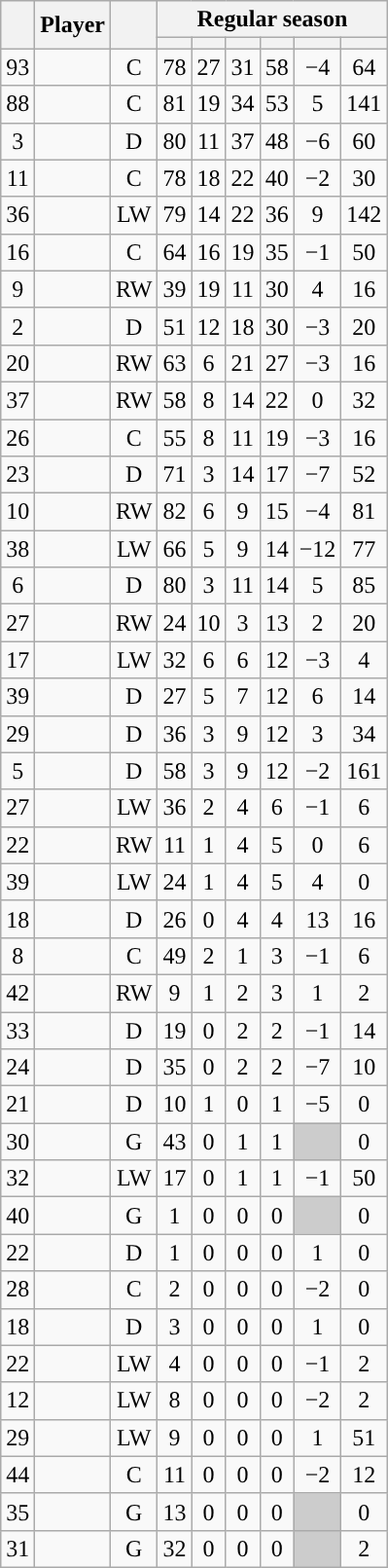<table class="wikitable sortable plainrowheaders" style="text-align:center;">
<tr>
<th scope="col" data-sort-type="number" rowspan="2"></th>
<th scope="col" rowspan="2">Player</th>
<th scope="col" rowspan="2"></th>
<th scope=colgroup colspan=6>Regular season</th>
</tr>
<tr>
<th scope="col" data-sort-type="number"></th>
<th scope="col" data-sort-type="number"></th>
<th scope="col" data-sort-type="number"></th>
<th scope="col" data-sort-type="number"></th>
<th scope="col" data-sort-type="number"></th>
<th scope="col" data-sort-type="number"></th>
</tr>
<tr>
<td scope="row">93</td>
<td align="left"></td>
<td>C</td>
<td>78</td>
<td>27</td>
<td>31</td>
<td>58</td>
<td>−4</td>
<td>64</td>
</tr>
<tr>
<td scope="row">88</td>
<td align="left"></td>
<td>C</td>
<td>81</td>
<td>19</td>
<td>34</td>
<td>53</td>
<td>5</td>
<td>141</td>
</tr>
<tr>
<td scope="row">3</td>
<td align="left"></td>
<td>D</td>
<td>80</td>
<td>11</td>
<td>37</td>
<td>48</td>
<td>−6</td>
<td>60</td>
</tr>
<tr>
<td scope="row">11</td>
<td align="left"></td>
<td>C</td>
<td>78</td>
<td>18</td>
<td>22</td>
<td>40</td>
<td>−2</td>
<td>30</td>
</tr>
<tr>
<td scope="row">36</td>
<td align="left"></td>
<td>LW</td>
<td>79</td>
<td>14</td>
<td>22</td>
<td>36</td>
<td>9</td>
<td>142</td>
</tr>
<tr>
<td scope="row">16</td>
<td align="left"></td>
<td>C</td>
<td>64</td>
<td>16</td>
<td>19</td>
<td>35</td>
<td>−1</td>
<td>50</td>
</tr>
<tr>
<td scope="row">9</td>
<td align="left"></td>
<td>RW</td>
<td>39</td>
<td>19</td>
<td>11</td>
<td>30</td>
<td>4</td>
<td>16</td>
</tr>
<tr>
<td scope="row">2</td>
<td align="left"></td>
<td>D</td>
<td>51</td>
<td>12</td>
<td>18</td>
<td>30</td>
<td>−3</td>
<td>20</td>
</tr>
<tr>
<td scope="row">20</td>
<td align="left"></td>
<td>RW</td>
<td>63</td>
<td>6</td>
<td>21</td>
<td>27</td>
<td>−3</td>
<td>16</td>
</tr>
<tr>
<td scope="row">37</td>
<td align="left"></td>
<td>RW</td>
<td>58</td>
<td>8</td>
<td>14</td>
<td>22</td>
<td>0</td>
<td>32</td>
</tr>
<tr>
<td scope="row">26</td>
<td align="left"></td>
<td>C</td>
<td>55</td>
<td>8</td>
<td>11</td>
<td>19</td>
<td>−3</td>
<td>16</td>
</tr>
<tr>
<td scope="row">23</td>
<td align="left"></td>
<td>D</td>
<td>71</td>
<td>3</td>
<td>14</td>
<td>17</td>
<td>−7</td>
<td>52</td>
</tr>
<tr>
<td scope="row">10</td>
<td align="left"></td>
<td>RW</td>
<td>82</td>
<td>6</td>
<td>9</td>
<td>15</td>
<td>−4</td>
<td>81</td>
</tr>
<tr>
<td scope="row">38</td>
<td align="left"></td>
<td>LW</td>
<td>66</td>
<td>5</td>
<td>9</td>
<td>14</td>
<td>−12</td>
<td>77</td>
</tr>
<tr>
<td scope="row">6</td>
<td align="left"></td>
<td>D</td>
<td>80</td>
<td>3</td>
<td>11</td>
<td>14</td>
<td>5</td>
<td>85</td>
</tr>
<tr>
<td scope="row">27</td>
<td align="left"></td>
<td>RW</td>
<td>24</td>
<td>10</td>
<td>3</td>
<td>13</td>
<td>2</td>
<td>20</td>
</tr>
<tr>
<td scope="row">17</td>
<td align="left"></td>
<td>LW</td>
<td>32</td>
<td>6</td>
<td>6</td>
<td>12</td>
<td>−3</td>
<td>4</td>
</tr>
<tr>
<td scope="row">39</td>
<td align="left"></td>
<td>D</td>
<td>27</td>
<td>5</td>
<td>7</td>
<td>12</td>
<td>6</td>
<td>14</td>
</tr>
<tr>
<td scope="row">29</td>
<td align="left"></td>
<td>D</td>
<td>36</td>
<td>3</td>
<td>9</td>
<td>12</td>
<td>3</td>
<td>34</td>
</tr>
<tr>
<td scope="row">5</td>
<td align="left"></td>
<td>D</td>
<td>58</td>
<td>3</td>
<td>9</td>
<td>12</td>
<td>−2</td>
<td>161</td>
</tr>
<tr>
<td scope="row">27</td>
<td align="left"></td>
<td>LW</td>
<td>36</td>
<td>2</td>
<td>4</td>
<td>6</td>
<td>−1</td>
<td>6</td>
</tr>
<tr>
<td scope="row">22</td>
<td align="left"></td>
<td>RW</td>
<td>11</td>
<td>1</td>
<td>4</td>
<td>5</td>
<td>0</td>
<td>6</td>
</tr>
<tr>
<td scope="row">39</td>
<td align="left"></td>
<td>LW</td>
<td>24</td>
<td>1</td>
<td>4</td>
<td>5</td>
<td>4</td>
<td>0</td>
</tr>
<tr>
<td scope="row">18</td>
<td align="left"></td>
<td>D</td>
<td>26</td>
<td>0</td>
<td>4</td>
<td>4</td>
<td>13</td>
<td>16</td>
</tr>
<tr>
<td scope="row">8</td>
<td align="left"></td>
<td>C</td>
<td>49</td>
<td>2</td>
<td>1</td>
<td>3</td>
<td>−1</td>
<td>6</td>
</tr>
<tr>
<td scope="row">42</td>
<td align="left"></td>
<td>RW</td>
<td>9</td>
<td>1</td>
<td>2</td>
<td>3</td>
<td>1</td>
<td>2</td>
</tr>
<tr>
<td scope="row">33</td>
<td align="left"></td>
<td>D</td>
<td>19</td>
<td>0</td>
<td>2</td>
<td>2</td>
<td>−1</td>
<td>14</td>
</tr>
<tr>
<td scope="row">24</td>
<td align="left"></td>
<td>D</td>
<td>35</td>
<td>0</td>
<td>2</td>
<td>2</td>
<td>−7</td>
<td>10</td>
</tr>
<tr>
<td scope="row">21</td>
<td align="left"></td>
<td>D</td>
<td>10</td>
<td>1</td>
<td>0</td>
<td>1</td>
<td>−5</td>
<td>0</td>
</tr>
<tr>
<td scope="row">30</td>
<td align="left"></td>
<td>G</td>
<td>43</td>
<td>0</td>
<td>1</td>
<td>1</td>
<td style="background:#ccc"></td>
<td>0</td>
</tr>
<tr>
<td scope="row">32</td>
<td align="left"></td>
<td>LW</td>
<td>17</td>
<td>0</td>
<td>1</td>
<td>1</td>
<td>−1</td>
<td>50</td>
</tr>
<tr>
<td scope="row">40</td>
<td align="left"></td>
<td>G</td>
<td>1</td>
<td>0</td>
<td>0</td>
<td>0</td>
<td style="background:#ccc"></td>
<td>0</td>
</tr>
<tr>
<td scope="row">22</td>
<td align="left"></td>
<td>D</td>
<td>1</td>
<td>0</td>
<td>0</td>
<td>0</td>
<td>1</td>
<td>0</td>
</tr>
<tr>
<td scope="row">28</td>
<td align="left"></td>
<td>C</td>
<td>2</td>
<td>0</td>
<td>0</td>
<td>0</td>
<td>−2</td>
<td>0</td>
</tr>
<tr>
<td scope="row">18</td>
<td align="left"></td>
<td>D</td>
<td>3</td>
<td>0</td>
<td>0</td>
<td>0</td>
<td>1</td>
<td>0</td>
</tr>
<tr>
<td scope="row">22</td>
<td align="left"></td>
<td>LW</td>
<td>4</td>
<td>0</td>
<td>0</td>
<td>0</td>
<td>−1</td>
<td>2</td>
</tr>
<tr>
<td scope="row">12</td>
<td align="left"></td>
<td>LW</td>
<td>8</td>
<td>0</td>
<td>0</td>
<td>0</td>
<td>−2</td>
<td>2</td>
</tr>
<tr>
<td scope="row">29</td>
<td align="left"></td>
<td>LW</td>
<td>9</td>
<td>0</td>
<td>0</td>
<td>0</td>
<td>1</td>
<td>51</td>
</tr>
<tr>
<td scope="row">44</td>
<td align="left"></td>
<td>C</td>
<td>11</td>
<td>0</td>
<td>0</td>
<td>0</td>
<td>−2</td>
<td>12</td>
</tr>
<tr>
<td scope="row">35</td>
<td align="left"></td>
<td>G</td>
<td>13</td>
<td>0</td>
<td>0</td>
<td>0</td>
<td style="background:#ccc"></td>
<td>0</td>
</tr>
<tr>
<td scope="row">31</td>
<td align="left"></td>
<td>G</td>
<td>32</td>
<td>0</td>
<td>0</td>
<td>0</td>
<td style="background:#ccc"></td>
<td>2</td>
</tr>
</table>
